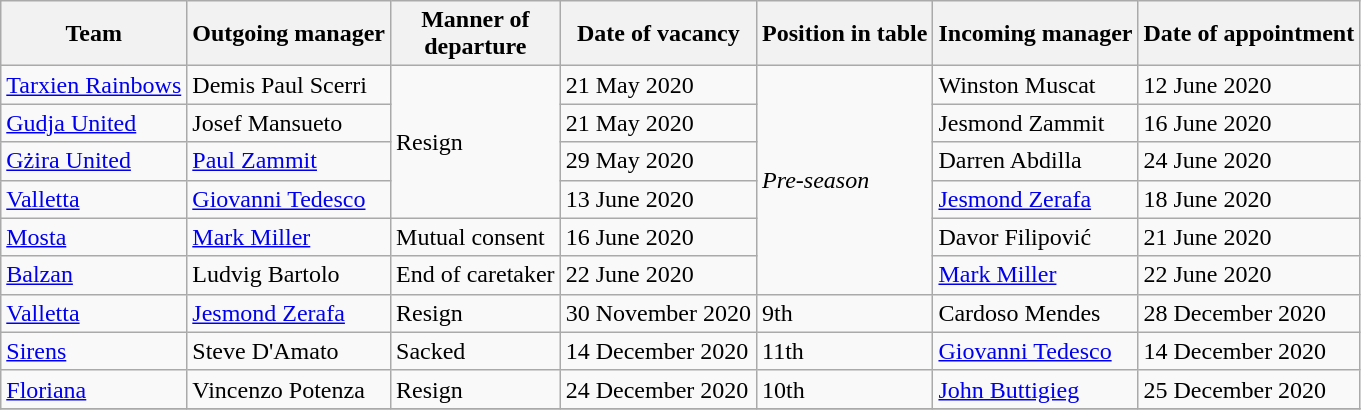<table class="wikitable sortable">
<tr>
<th>Team</th>
<th>Outgoing manager</th>
<th>Manner of<br>departure</th>
<th>Date of vacancy</th>
<th>Position in table</th>
<th>Incoming manager</th>
<th>Date of appointment</th>
</tr>
<tr>
<td><a href='#'>Tarxien Rainbows</a></td>
<td> Demis Paul Scerri</td>
<td rowspan="4">Resign</td>
<td>21 May 2020</td>
<td rowspan="6"><em>Pre-season</em></td>
<td> Winston Muscat</td>
<td>12 June 2020</td>
</tr>
<tr>
<td><a href='#'>Gudja United</a></td>
<td> Josef Mansueto</td>
<td>21 May 2020</td>
<td> Jesmond Zammit</td>
<td>16 June 2020</td>
</tr>
<tr>
<td><a href='#'>Gżira United</a></td>
<td> <a href='#'>Paul Zammit</a></td>
<td>29 May 2020</td>
<td> Darren Abdilla</td>
<td>24 June 2020</td>
</tr>
<tr>
<td><a href='#'>Valletta</a></td>
<td> <a href='#'>Giovanni Tedesco</a></td>
<td>13 June 2020</td>
<td> <a href='#'>Jesmond Zerafa</a></td>
<td>18 June 2020</td>
</tr>
<tr>
<td><a href='#'>Mosta</a></td>
<td> <a href='#'>Mark Miller</a></td>
<td>Mutual consent</td>
<td>16 June 2020</td>
<td> Davor Filipović</td>
<td>21 June 2020</td>
</tr>
<tr>
<td><a href='#'>Balzan</a></td>
<td> Ludvig Bartolo</td>
<td>End of caretaker</td>
<td>22 June 2020</td>
<td> <a href='#'>Mark Miller</a></td>
<td>22 June 2020</td>
</tr>
<tr>
<td><a href='#'>Valletta</a></td>
<td> <a href='#'>Jesmond Zerafa</a></td>
<td>Resign</td>
<td>30 November 2020</td>
<td>9th</td>
<td> Cardoso Mendes</td>
<td>28 December 2020</td>
</tr>
<tr>
<td><a href='#'>Sirens</a></td>
<td> Steve D'Amato</td>
<td>Sacked</td>
<td>14 December 2020</td>
<td>11th</td>
<td> <a href='#'>Giovanni Tedesco</a></td>
<td>14 December 2020</td>
</tr>
<tr>
<td><a href='#'>Floriana</a></td>
<td> Vincenzo Potenza</td>
<td>Resign</td>
<td>24 December 2020</td>
<td>10th</td>
<td> <a href='#'>John Buttigieg</a></td>
<td>25 December 2020</td>
</tr>
<tr>
</tr>
</table>
